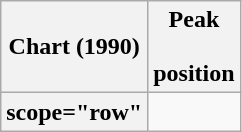<table class="wikitable sortable plainrowheaders" style="text-align:center">
<tr>
<th scope="col">Chart (1990)</th>
<th scope="col">Peak <br><br>position</th>
</tr>
<tr>
<th>scope="row" </th>
</tr>
</table>
